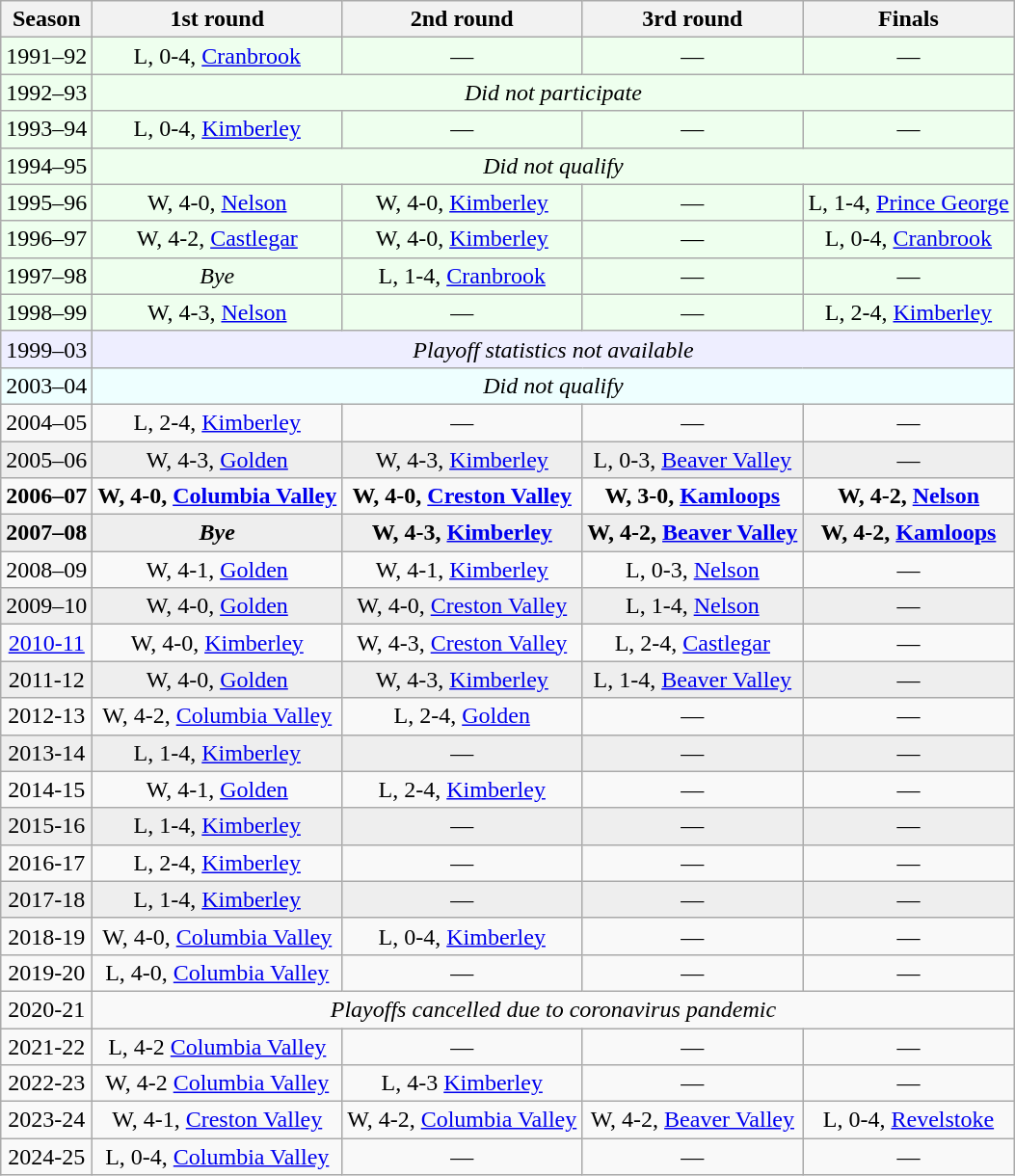<table class="wikitable" style="text-align:center">
<tr>
<th>Season</th>
<th>1st round</th>
<th>2nd round</th>
<th>3rd round</th>
<th>Finals</th>
</tr>
<tr style="background:#eeffee">
<td>1991–92</td>
<td>L, 0-4, <a href='#'>Cranbrook</a></td>
<td>—</td>
<td>—</td>
<td>—</td>
</tr>
<tr style="background:#eeffee">
<td>1992–93</td>
<td colspan="4"><em>Did not participate</em></td>
</tr>
<tr style="background:#eeffee">
<td>1993–94</td>
<td>L, 0-4, <a href='#'>Kimberley</a></td>
<td>—</td>
<td>—</td>
<td>—</td>
</tr>
<tr style="background:#eeffee">
<td>1994–95</td>
<td colspan="4"><em>Did not qualify</em></td>
</tr>
<tr style="background:#eeffee">
<td>1995–96</td>
<td>W, 4-0, <a href='#'>Nelson</a></td>
<td>W, 4-0, <a href='#'>Kimberley</a></td>
<td>—</td>
<td>L, 1-4, <a href='#'>Prince George</a></td>
</tr>
<tr style="background:#eeffee">
<td>1996–97</td>
<td>W, 4-2, <a href='#'>Castlegar</a></td>
<td>W, 4-0, <a href='#'>Kimberley</a></td>
<td>—</td>
<td>L, 0-4, <a href='#'>Cranbrook</a></td>
</tr>
<tr style="background:#eeffee">
<td>1997–98</td>
<td><em>Bye</em></td>
<td>L, 1-4, <a href='#'>Cranbrook</a></td>
<td>—</td>
<td>—</td>
</tr>
<tr style="background:#eeffee">
<td>1998–99</td>
<td>W, 4-3, <a href='#'>Nelson</a></td>
<td>—</td>
<td>—</td>
<td>L, 2-4, <a href='#'>Kimberley</a></td>
</tr>
<tr style="background:#eeeeff">
<td>1999–03</td>
<td colspan="4"><em>Playoff statistics not available</em></td>
</tr>
<tr style="background:#eeffff">
<td>2003–04</td>
<td colspan="4"><em>Did not qualify</em></td>
</tr>
<tr>
<td>2004–05</td>
<td>L, 2-4, <a href='#'>Kimberley</a></td>
<td>—</td>
<td>—</td>
<td>—</td>
</tr>
<tr style="background:#eee;">
<td>2005–06</td>
<td>W, 4-3, <a href='#'>Golden</a></td>
<td>W, 4-3, <a href='#'>Kimberley</a></td>
<td>L, 0-3, <a href='#'>Beaver Valley</a></td>
<td>—</td>
</tr>
<tr style="font-weight:bold">
<td>2006–07</td>
<td>W, 4-0, <a href='#'>Columbia Valley</a></td>
<td>W, 4-0, <a href='#'>Creston Valley</a></td>
<td>W, 3-0, <a href='#'>Kamloops</a></td>
<td>W, 4-2, <a href='#'>Nelson</a></td>
</tr>
<tr style="background:#eee;font-weight:bold">
<td>2007–08</td>
<td><em>Bye</em></td>
<td>W, 4-3, <a href='#'>Kimberley</a></td>
<td>W, 4-2, <a href='#'>Beaver Valley</a></td>
<td>W, 4-2, <a href='#'>Kamloops</a></td>
</tr>
<tr>
<td>2008–09</td>
<td>W, 4-1, <a href='#'>Golden</a></td>
<td>W, 4-1, <a href='#'>Kimberley</a></td>
<td>L, 0-3, <a href='#'>Nelson</a></td>
<td>—</td>
</tr>
<tr style="background:#eee;">
<td>2009–10</td>
<td>W, 4-0, <a href='#'>Golden</a></td>
<td>W, 4-0, <a href='#'>Creston Valley</a></td>
<td>L, 1-4, <a href='#'>Nelson</a></td>
<td>—</td>
</tr>
<tr>
<td><a href='#'>2010-11</a></td>
<td>W, 4-0, <a href='#'>Kimberley</a></td>
<td>W, 4-3, <a href='#'>Creston Valley</a></td>
<td>L, 2-4, <a href='#'>Castlegar</a></td>
<td>—</td>
</tr>
<tr style="background:#eee;">
<td>2011-12</td>
<td>W, 4-0, <a href='#'>Golden</a></td>
<td>W, 4-3, <a href='#'>Kimberley</a></td>
<td>L, 1-4, <a href='#'>Beaver Valley</a></td>
<td>—</td>
</tr>
<tr>
<td>2012-13</td>
<td>W, 4-2, <a href='#'>Columbia Valley</a></td>
<td>L, 2-4, <a href='#'>Golden</a></td>
<td>—</td>
<td>—</td>
</tr>
<tr style="background:#eee;">
<td>2013-14</td>
<td>L, 1-4, <a href='#'>Kimberley</a></td>
<td>—</td>
<td>—</td>
<td>—</td>
</tr>
<tr>
<td>2014-15</td>
<td>W, 4-1, <a href='#'>Golden</a></td>
<td>L, 2-4, <a href='#'>Kimberley</a></td>
<td>—</td>
<td>—</td>
</tr>
<tr style="background:#eee;">
<td>2015-16</td>
<td>L, 1-4, <a href='#'>Kimberley</a></td>
<td>—</td>
<td>—</td>
<td>—</td>
</tr>
<tr>
<td>2016-17</td>
<td>L, 2-4, <a href='#'>Kimberley</a></td>
<td>—</td>
<td>—</td>
<td>—</td>
</tr>
<tr style="background:#eee;">
<td>2017-18</td>
<td>L, 1-4, <a href='#'>Kimberley</a></td>
<td>—</td>
<td>—</td>
<td>—</td>
</tr>
<tr>
<td>2018-19</td>
<td>W, 4-0, <a href='#'>Columbia Valley</a></td>
<td>L, 0-4, <a href='#'>Kimberley</a></td>
<td>—</td>
<td>—</td>
</tr>
<tr>
<td>2019-20</td>
<td>L, 4-0, <a href='#'>Columbia Valley</a></td>
<td>—</td>
<td>—</td>
<td>—</td>
</tr>
<tr>
<td>2020-21</td>
<td colspan="4"><em>Playoffs cancelled due to coronavirus pandemic</em></td>
</tr>
<tr>
<td>2021-22</td>
<td>L, 4-2 <a href='#'>Columbia Valley</a></td>
<td>—</td>
<td>—</td>
<td>—</td>
</tr>
<tr>
<td>2022-23</td>
<td>W, 4-2 <a href='#'>Columbia Valley</a></td>
<td>L, 4-3 <a href='#'>Kimberley</a></td>
<td>—</td>
<td>—</td>
</tr>
<tr>
<td>2023-24</td>
<td>W, 4-1, <a href='#'>Creston Valley</a></td>
<td>W, 4-2, <a href='#'>Columbia Valley</a></td>
<td>W, 4-2, <a href='#'>Beaver Valley</a></td>
<td>L, 0-4, <a href='#'>Revelstoke</a></td>
</tr>
<tr>
<td>2024-25</td>
<td>L, 0-4, <a href='#'>Columbia Valley</a></td>
<td>—</td>
<td>—</td>
<td>—</td>
</tr>
</table>
